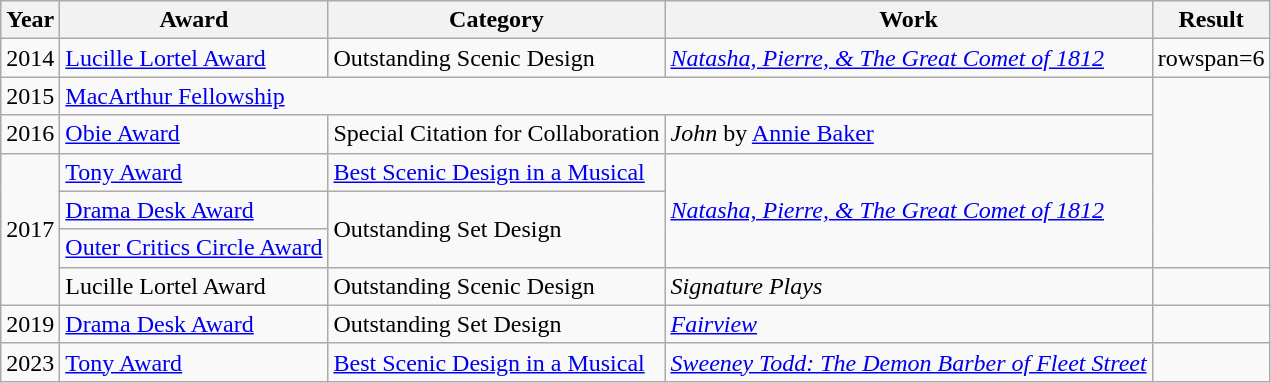<table class="wikitable">
<tr>
<th>Year</th>
<th><strong>Award</strong></th>
<th><strong>Category</strong></th>
<th><strong>Work</strong></th>
<th><strong>Result</strong></th>
</tr>
<tr>
<td>2014</td>
<td><a href='#'>Lucille Lortel Award</a></td>
<td>Outstanding Scenic Design</td>
<td><em><a href='#'>Natasha, Pierre, & The Great Comet of 1812</a></em></td>
<td>rowspan=6 </td>
</tr>
<tr>
<td>2015</td>
<td colspan="3"><a href='#'>MacArthur Fellowship</a></td>
</tr>
<tr>
<td>2016</td>
<td><a href='#'>Obie Award</a></td>
<td>Special Citation for Collaboration</td>
<td><em>John</em> by <a href='#'>Annie Baker</a></td>
</tr>
<tr>
<td rowspan="4">2017</td>
<td><a href='#'>Tony Award</a></td>
<td><a href='#'>Best Scenic Design in a Musical</a></td>
<td rowspan="3"><em><a href='#'>Natasha, Pierre, & The Great Comet of 1812</a></em></td>
</tr>
<tr>
<td><a href='#'>Drama Desk Award</a></td>
<td rowspan="2">Outstanding Set Design</td>
</tr>
<tr>
<td><a href='#'>Outer Critics Circle Award</a></td>
</tr>
<tr>
<td>Lucille Lortel Award</td>
<td>Outstanding Scenic Design</td>
<td><em>Signature Plays</em></td>
<td></td>
</tr>
<tr>
<td>2019</td>
<td><a href='#'>Drama Desk Award</a></td>
<td>Outstanding Set Design</td>
<td><em><a href='#'>Fairview</a></em></td>
<td></td>
</tr>
<tr>
<td>2023</td>
<td><a href='#'>Tony Award</a></td>
<td><a href='#'>Best Scenic Design in a Musical</a></td>
<td><em><a href='#'>Sweeney Todd: The Demon Barber of Fleet Street</a></em></td>
<td></td>
</tr>
</table>
